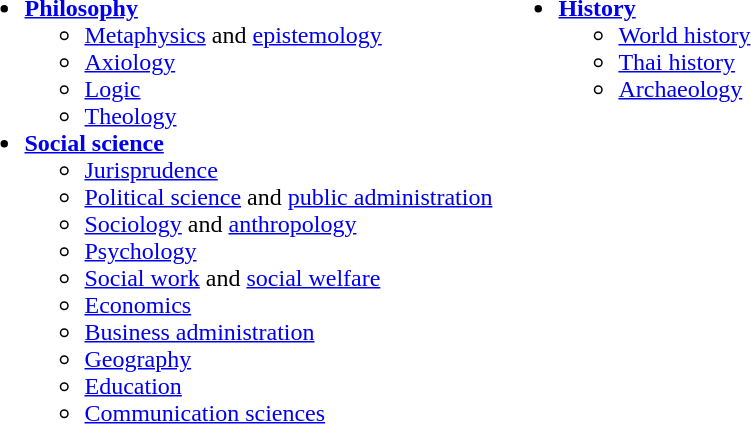<table>
<tr valign=top>
<td><br><ul><li><strong><a href='#'>Philosophy</a></strong><ul><li><a href='#'>Metaphysics</a> and <a href='#'>epistemology</a></li><li><a href='#'>Axiology</a></li><li><a href='#'>Logic</a></li><li><a href='#'>Theology</a></li></ul></li><li><strong><a href='#'>Social science</a></strong><ul><li><a href='#'>Jurisprudence</a></li><li><a href='#'>Political science</a> and <a href='#'>public administration</a></li><li><a href='#'>Sociology</a> and <a href='#'>anthropology</a></li><li><a href='#'>Psychology</a></li><li><a href='#'>Social work</a> and <a href='#'>social welfare</a></li><li><a href='#'>Economics</a></li><li><a href='#'>Business administration</a></li><li><a href='#'>Geography</a></li><li><a href='#'>Education</a></li><li><a href='#'>Communication sciences</a></li></ul></li></ul></td>
<td><br><ul><li><strong><a href='#'>History</a></strong><ul><li><a href='#'>World history</a></li><li><a href='#'>Thai history</a></li><li><a href='#'>Archaeology</a></li></ul></li></ul></td>
<td></td>
</tr>
</table>
